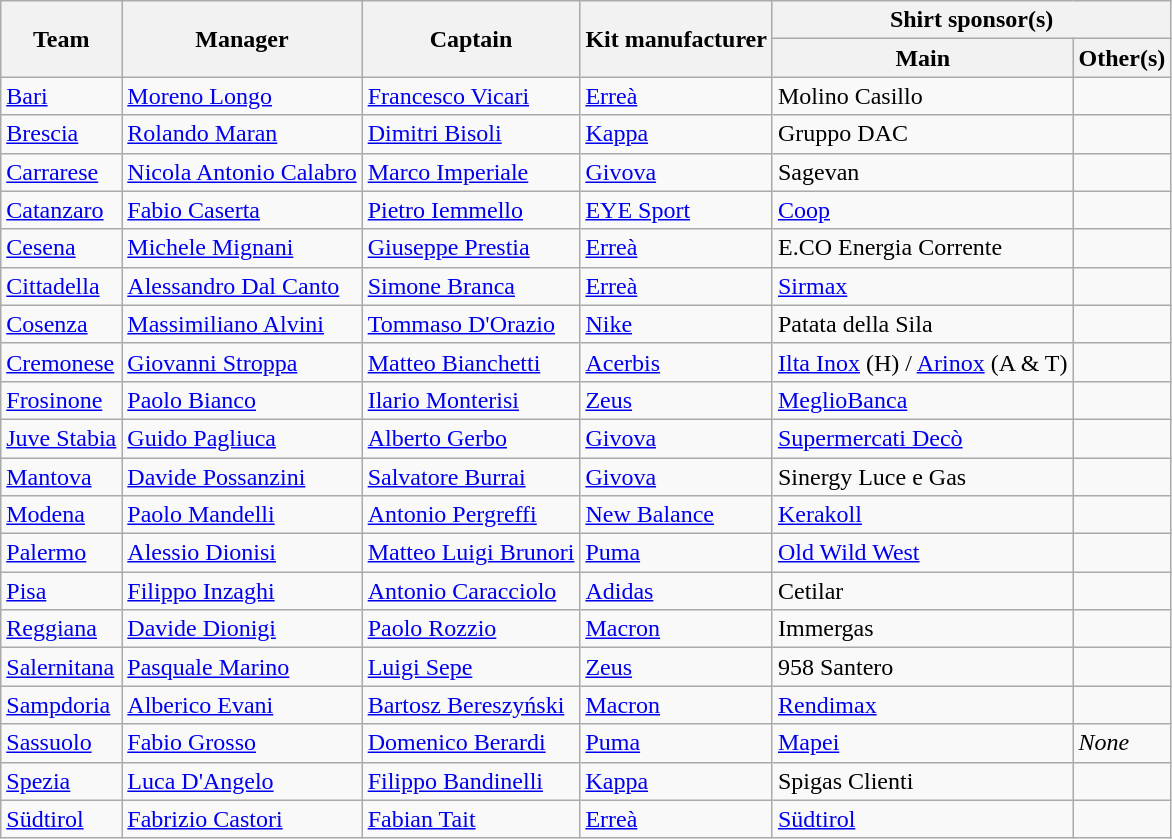<table class="wikitable">
<tr>
<th rowspan="2">Team</th>
<th rowspan="2">Manager</th>
<th rowspan="2">Captain</th>
<th rowspan="2">Kit manufacturer</th>
<th colspan="2">Shirt sponsor(s)</th>
</tr>
<tr>
<th>Main</th>
<th>Other(s)</th>
</tr>
<tr>
<td><a href='#'>Bari</a></td>
<td nowrap=""> <a href='#'>Moreno Longo</a></td>
<td nowrap=""> <a href='#'>Francesco Vicari</a></td>
<td nowrap=""><a href='#'>Erreà</a></td>
<td>Molino Casillo</td>
<td></td>
</tr>
<tr>
<td nowrap=""><a href='#'>Brescia</a></td>
<td nowrap=""> <a href='#'>Rolando Maran</a></td>
<td nowrap=""> <a href='#'>Dimitri Bisoli</a></td>
<td nowrap=""><a href='#'>Kappa</a></td>
<td>Gruppo DAC</td>
<td></td>
</tr>
<tr>
<td nowrap=""><a href='#'>Carrarese</a></td>
<td nowrap=""> <a href='#'>Nicola Antonio Calabro</a></td>
<td nowrap=""> <a href='#'>Marco Imperiale</a></td>
<td nowrap=""><a href='#'>Givova</a></td>
<td>Sagevan</td>
<td></td>
</tr>
<tr>
<td nowrap=""><a href='#'>Catanzaro</a></td>
<td nowrap=""> <a href='#'>Fabio Caserta</a></td>
<td nowrap=""> <a href='#'>Pietro Iemmello</a></td>
<td nowrap=""><a href='#'>EYE Sport</a></td>
<td><a href='#'>Coop</a></td>
<td></td>
</tr>
<tr>
<td nowrap=""><a href='#'>Cesena</a></td>
<td nowrap=""> <a href='#'>Michele Mignani</a></td>
<td nowrap=""> <a href='#'>Giuseppe Prestia</a></td>
<td nowrap=""><a href='#'>Erreà</a></td>
<td>E.CO Energia Corrente</td>
<td></td>
</tr>
<tr>
<td nowrap=""><a href='#'>Cittadella</a></td>
<td nowrap=""> <a href='#'>Alessandro Dal Canto</a></td>
<td nowrap=""> <a href='#'>Simone Branca</a></td>
<td nowrap=""><a href='#'>Erreà</a></td>
<td><a href='#'>Sirmax</a></td>
<td></td>
</tr>
<tr>
<td nowrap=""><a href='#'>Cosenza</a></td>
<td nowrap=""> <a href='#'>Massimiliano Alvini</a></td>
<td nowrap=""> <a href='#'>Tommaso D'Orazio</a></td>
<td nowrap=""><a href='#'>Nike</a></td>
<td>Patata della Sila</td>
<td></td>
</tr>
<tr>
<td nowrap=""><a href='#'>Cremonese</a></td>
<td nowrap=""> <a href='#'>Giovanni Stroppa</a></td>
<td nowrap=""> <a href='#'>Matteo Bianchetti</a></td>
<td nowrap=""><a href='#'>Acerbis</a></td>
<td><a href='#'>Ilta Inox</a> (H) / <a href='#'>Arinox</a> (A & T)</td>
<td></td>
</tr>
<tr>
<td nowrap=""><a href='#'>Frosinone</a></td>
<td nowrap=""> <a href='#'>Paolo Bianco</a></td>
<td nowrap=""> <a href='#'>Ilario Monterisi</a></td>
<td nowrap=""><a href='#'>Zeus</a></td>
<td><a href='#'>MeglioBanca</a></td>
<td></td>
</tr>
<tr>
<td nowrap=""><a href='#'>Juve Stabia</a></td>
<td nowrap=""> <a href='#'>Guido Pagliuca</a></td>
<td nowrap=""> <a href='#'>Alberto Gerbo</a></td>
<td nowrap=""><a href='#'>Givova</a></td>
<td><a href='#'>Supermercati Decò</a></td>
<td></td>
</tr>
<tr>
<td nowrap=""><a href='#'>Mantova</a></td>
<td nowrap=""> <a href='#'>Davide Possanzini</a></td>
<td nowrap=""> <a href='#'>Salvatore Burrai</a></td>
<td nowrap=""><a href='#'>Givova</a></td>
<td>Sinergy Luce e Gas</td>
<td></td>
</tr>
<tr>
<td nowrap=""><a href='#'>Modena</a></td>
<td nowrap="Gastaldello, Daniele"> <a href='#'>Paolo Mandelli</a></td>
<td nowrap=""> <a href='#'>Antonio Pergreffi</a></td>
<td nowrap=""><a href='#'>New Balance</a></td>
<td><a href='#'>Kerakoll</a></td>
<td></td>
</tr>
<tr>
<td nowrap=""><a href='#'>Palermo</a></td>
<td nowrap=""> <a href='#'>Alessio Dionisi</a></td>
<td nowrap=""> <a href='#'>Matteo Luigi Brunori</a></td>
<td nowrap=""><a href='#'>Puma</a></td>
<td><a href='#'>Old Wild West</a></td>
<td></td>
</tr>
<tr>
<td nowrap=""><a href='#'>Pisa</a></td>
<td nowrap=""> <a href='#'>Filippo Inzaghi</a></td>
<td nowrap=""> <a href='#'>Antonio Caracciolo</a></td>
<td nowrap=""><a href='#'>Adidas</a></td>
<td>Cetilar</td>
<td></td>
</tr>
<tr>
<td nowrap=""><a href='#'>Reggiana</a></td>
<td nowrap=""> <a href='#'>Davide Dionigi</a></td>
<td nowrap=""> <a href='#'>Paolo Rozzio</a></td>
<td nowrap=""><a href='#'>Macron</a></td>
<td>Immergas</td>
<td></td>
</tr>
<tr>
<td nowrap=""><a href='#'>Salernitana</a></td>
<td nowrap=""> <a href='#'>Pasquale Marino</a></td>
<td nowrap=""> <a href='#'>Luigi Sepe</a></td>
<td nowrap=""><a href='#'>Zeus</a></td>
<td>958 Santero</td>
<td></td>
</tr>
<tr>
<td nowrap=""><a href='#'>Sampdoria</a></td>
<td nowrap=""> <a href='#'>Alberico Evani</a></td>
<td nowrap=""> <a href='#'>Bartosz Bereszyński</a></td>
<td nowrap=""><a href='#'>Macron</a></td>
<td><a href='#'>Rendimax</a></td>
<td></td>
</tr>
<tr>
<td nowrap=""><a href='#'>Sassuolo</a></td>
<td nowrap=""> <a href='#'>Fabio Grosso</a></td>
<td nowrap=""> <a href='#'>Domenico Berardi</a></td>
<td nowrap=""><a href='#'>Puma</a></td>
<td><a href='#'>Mapei</a></td>
<td><em>None</em></td>
</tr>
<tr>
<td nowrap=""><a href='#'>Spezia</a></td>
<td nowrap=""> <a href='#'>Luca D'Angelo</a></td>
<td nowrap=""> <a href='#'>Filippo Bandinelli</a></td>
<td nowrap=""><a href='#'>Kappa</a></td>
<td>Spigas Clienti</td>
<td></td>
</tr>
<tr>
<td nowrap=""><a href='#'>Südtirol</a></td>
<td nowrap=""> <a href='#'>Fabrizio Castori</a></td>
<td nowrap=""> <a href='#'>Fabian Tait</a></td>
<td nowrap=""><a href='#'>Erreà</a></td>
<td><a href='#'>Südtirol</a></td>
<td></td>
</tr>
</table>
